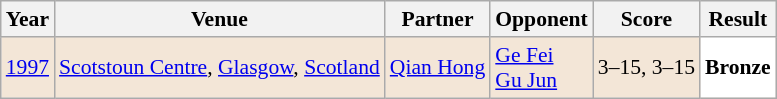<table class="sortable wikitable" style="font-size: 90%;">
<tr>
<th>Year</th>
<th>Venue</th>
<th>Partner</th>
<th>Opponent</th>
<th>Score</th>
<th>Result</th>
</tr>
<tr style="background:#F3E6D7">
<td align="center"><a href='#'>1997</a></td>
<td align="left"><a href='#'>Scotstoun Centre</a>, <a href='#'>Glasgow</a>, <a href='#'>Scotland</a></td>
<td align="left"> <a href='#'>Qian Hong</a></td>
<td align="left"> <a href='#'>Ge Fei</a> <br>  <a href='#'>Gu Jun</a></td>
<td align="left">3–15, 3–15</td>
<td style="text-align:left; background:white"> <strong>Bronze</strong></td>
</tr>
</table>
